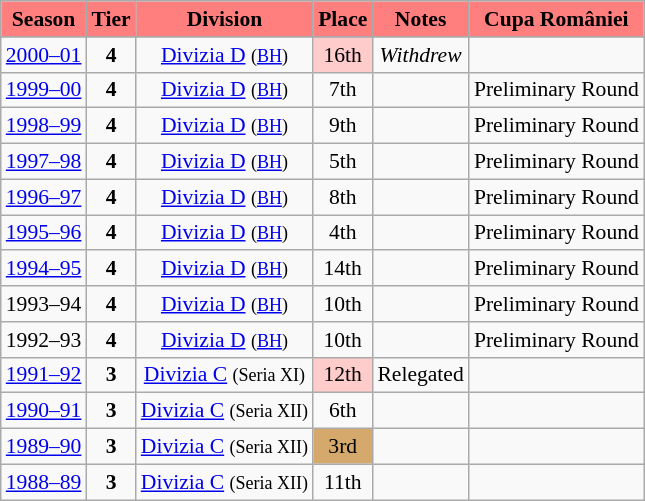<table class="wikitable" style="text-align:center; font-size:90%">
<tr>
<th style="background:#FF7F7F; color:000000; text-align:center;">Season</th>
<th style="background:#FF7F7F; color:000000; text-align:center;">Tier</th>
<th style="background:#FF7F7F; color:000000; text-align:center;">Division</th>
<th style="background:#FF7F7F; color:000000; text-align:center;">Place</th>
<th style="background:#FF7F7F; color:000000; text-align:center;">Notes</th>
<th style="background:#FF7F7F; color:000000; text-align:center;">Cupa României</th>
</tr>
<tr>
</tr>
<tr>
<td><a href='#'>2000–01</a></td>
<td><strong>4</strong></td>
<td><a href='#'>Divizia D</a> <small>(<a href='#'>BH</a>)</small></td>
<td align=center bgcolor=#FFCCCC>16th</td>
<td><em>Withdrew</em></td>
<td></td>
</tr>
<tr>
<td><a href='#'>1999–00</a></td>
<td><strong>4</strong></td>
<td><a href='#'>Divizia D</a> <small>(<a href='#'>BH</a>)</small></td>
<td align=center>7th</td>
<td></td>
<td>Preliminary Round</td>
</tr>
<tr>
<td><a href='#'>1998–99</a></td>
<td><strong>4</strong></td>
<td><a href='#'>Divizia D</a> <small>(<a href='#'>BH</a>)</small></td>
<td align=center>9th</td>
<td></td>
<td>Preliminary Round</td>
</tr>
<tr>
<td><a href='#'>1997–98</a></td>
<td><strong>4</strong></td>
<td><a href='#'>Divizia D</a> <small>(<a href='#'>BH</a>)</small></td>
<td align=center>5th</td>
<td></td>
<td>Preliminary Round</td>
</tr>
<tr>
<td><a href='#'>1996–97</a></td>
<td><strong>4</strong></td>
<td><a href='#'>Divizia D</a> <small>(<a href='#'>BH</a>)</small></td>
<td align=center>8th</td>
<td></td>
<td>Preliminary Round</td>
</tr>
<tr>
<td><a href='#'>1995–96</a></td>
<td><strong>4</strong></td>
<td><a href='#'>Divizia D</a> <small>(<a href='#'>BH</a>)</small></td>
<td align=center>4th</td>
<td></td>
<td>Preliminary Round</td>
</tr>
<tr>
<td><a href='#'>1994–95</a></td>
<td><strong>4</strong></td>
<td><a href='#'>Divizia D</a> <small>(<a href='#'>BH</a>)</small></td>
<td align=center>14th</td>
<td></td>
<td>Preliminary Round</td>
</tr>
<tr>
<td>1993–94</td>
<td><strong>4</strong></td>
<td><a href='#'>Divizia D</a> <small>(<a href='#'>BH</a>)</small></td>
<td align=center>10th</td>
<td></td>
<td>Preliminary Round</td>
</tr>
<tr>
<td>1992–93</td>
<td><strong>4</strong></td>
<td><a href='#'>Divizia D</a> <small>(<a href='#'>BH</a>)</small></td>
<td align=center>10th</td>
<td></td>
<td>Preliminary Round</td>
</tr>
<tr>
<td><a href='#'>1991–92</a></td>
<td><strong>3</strong></td>
<td><a href='#'>Divizia C</a> <small>(Seria XI)</small></td>
<td align=center bgcolor=#FFCCCC>12th</td>
<td>Relegated</td>
<td></td>
</tr>
<tr>
<td><a href='#'>1990–91</a></td>
<td><strong>3</strong></td>
<td><a href='#'>Divizia C</a> <small>(Seria XII)</small></td>
<td align=center>6th</td>
<td></td>
<td></td>
</tr>
<tr>
<td><a href='#'>1989–90</a></td>
<td><strong>3</strong></td>
<td><a href='#'>Divizia C</a> <small>(Seria XII)</small></td>
<td align=center bgcolor=#d4a96b>3rd</td>
<td></td>
<td></td>
</tr>
<tr>
<td><a href='#'>1988–89</a></td>
<td><strong>3</strong></td>
<td><a href='#'>Divizia C</a> <small>(Seria XII)</small></td>
<td align=center>11th</td>
<td></td>
<td></td>
</tr>
</table>
